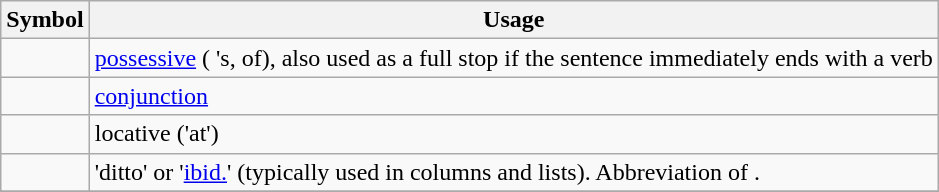<table class="wikitable letters-table letters-blue letters-lo">
<tr>
<th>Symbol</th>
<th>Usage</th>
</tr>
<tr>
<td></td>
<td><a href='#'>possessive</a> ( 's, of), also used as a full stop if the sentence immediately ends with a verb</td>
</tr>
<tr>
<td></td>
<td><a href='#'>conjunction</a></td>
</tr>
<tr>
<td></td>
<td>locative ('at')</td>
</tr>
<tr>
<td></td>
<td>'ditto' or '<a href='#'>ibid.</a>' (typically used in columns and lists). Abbreviation of .</td>
</tr>
<tr>
</tr>
</table>
